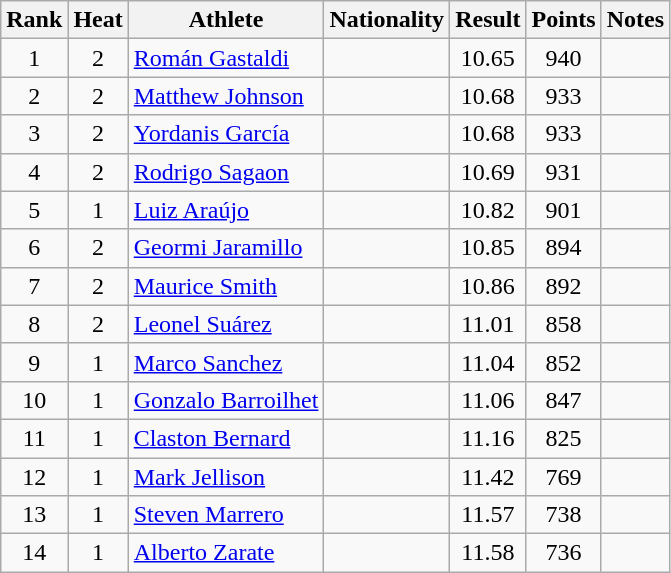<table class="wikitable sortable" style="text-align:center">
<tr>
<th>Rank</th>
<th>Heat</th>
<th>Athlete</th>
<th>Nationality</th>
<th>Result</th>
<th>Points</th>
<th>Notes</th>
</tr>
<tr>
<td>1</td>
<td>2</td>
<td align=left><a href='#'>Román Gastaldi</a></td>
<td align=left></td>
<td>10.65</td>
<td>940</td>
<td></td>
</tr>
<tr>
<td>2</td>
<td>2</td>
<td align=left><a href='#'>Matthew Johnson</a></td>
<td align=left></td>
<td>10.68</td>
<td>933</td>
<td></td>
</tr>
<tr>
<td>3</td>
<td>2</td>
<td align=left><a href='#'>Yordanis García</a></td>
<td align=left></td>
<td>10.68</td>
<td>933</td>
<td></td>
</tr>
<tr>
<td>4</td>
<td>2</td>
<td align=left><a href='#'>Rodrigo Sagaon</a></td>
<td align=left></td>
<td>10.69</td>
<td>931</td>
<td></td>
</tr>
<tr>
<td>5</td>
<td>1</td>
<td align=left><a href='#'>Luiz Araújo</a></td>
<td align=left></td>
<td>10.82</td>
<td>901</td>
<td></td>
</tr>
<tr>
<td>6</td>
<td>2</td>
<td align=left><a href='#'>Geormi Jaramillo</a></td>
<td align=left></td>
<td>10.85</td>
<td>894</td>
<td></td>
</tr>
<tr>
<td>7</td>
<td>2</td>
<td align=left><a href='#'>Maurice Smith</a></td>
<td align=left></td>
<td>10.86</td>
<td>892</td>
<td></td>
</tr>
<tr>
<td>8</td>
<td>2</td>
<td align=left><a href='#'>Leonel Suárez</a></td>
<td align=left></td>
<td>11.01</td>
<td>858</td>
<td></td>
</tr>
<tr>
<td>9</td>
<td>1</td>
<td align=left><a href='#'>Marco Sanchez</a></td>
<td align=left></td>
<td>11.04</td>
<td>852</td>
<td></td>
</tr>
<tr>
<td>10</td>
<td>1</td>
<td align=left><a href='#'>Gonzalo Barroilhet</a></td>
<td align=left></td>
<td>11.06</td>
<td>847</td>
<td></td>
</tr>
<tr>
<td>11</td>
<td>1</td>
<td align=left><a href='#'>Claston Bernard</a></td>
<td align=left></td>
<td>11.16</td>
<td>825</td>
<td></td>
</tr>
<tr>
<td>12</td>
<td>1</td>
<td align=left><a href='#'>Mark Jellison</a></td>
<td align=left></td>
<td>11.42</td>
<td>769</td>
<td></td>
</tr>
<tr>
<td>13</td>
<td>1</td>
<td align=left><a href='#'>Steven Marrero</a></td>
<td align=left></td>
<td>11.57</td>
<td>738</td>
<td></td>
</tr>
<tr>
<td>14</td>
<td>1</td>
<td align=left><a href='#'>Alberto Zarate</a></td>
<td align=left></td>
<td>11.58</td>
<td>736</td>
<td></td>
</tr>
</table>
